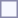<table style="border:1px solid #8888aa; background-color:#f7f8ff; padding:5px; font-size:95%; margin: 0px 12px 12px 0px;">
</table>
